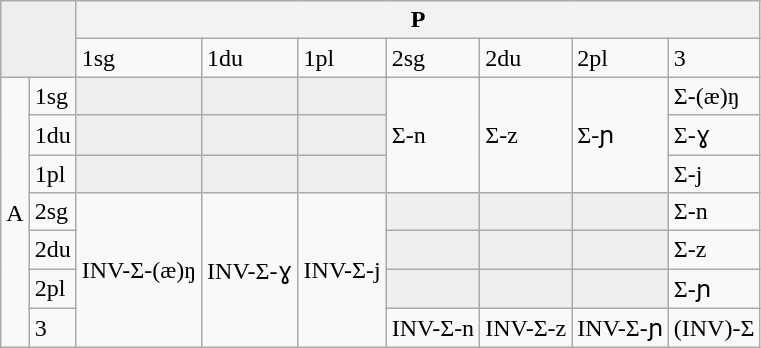<table class="wikitable">
<tr>
<th rowspan="2" colspan="2" style="background-color:#efefef;"></th>
<th colspan="7" style="text-align: center;">P</th>
</tr>
<tr>
<td>1sg</td>
<td>1du</td>
<td>1pl</td>
<td>2sg</td>
<td>2du</td>
<td>2pl</td>
<td>3</td>
</tr>
<tr>
<td rowspan="7" style="text-align: center;">A</td>
<td>1sg</td>
<td style="background-color:#efefef;"></td>
<td style="background-color:#efefef;"></td>
<td style="background-color:#efefef;"></td>
<td rowspan="3">Σ-n</td>
<td rowspan="3">Σ-z</td>
<td rowspan="3">Σ-ɲ</td>
<td>Σ-(æ)ŋ</td>
</tr>
<tr>
<td>1du</td>
<td style="background-color:#efefef;"></td>
<td style="background-color:#efefef;"></td>
<td style="background-color:#efefef;"></td>
<td>Σ-ɣ</td>
</tr>
<tr>
<td>1pl</td>
<td style="background-color:#efefef;"></td>
<td style="background-color:#efefef;"></td>
<td style="background-color:#efefef;"></td>
<td>Σ-j</td>
</tr>
<tr>
<td>2sg</td>
<td rowspan="4">INV-Σ-(æ)ŋ</td>
<td rowspan="4">INV-Σ-ɣ</td>
<td rowspan="4">INV-Σ-j</td>
<td style="background-color:#efefef;"></td>
<td style="background-color:#efefef;"></td>
<td style="background-color:#efefef;"></td>
<td>Σ-n</td>
</tr>
<tr>
<td>2du</td>
<td style="background-color:#efefef;"></td>
<td style="background-color:#efefef;"></td>
<td style="background-color:#efefef;"></td>
<td>Σ-z</td>
</tr>
<tr>
<td>2pl</td>
<td style="background-color:#efefef;"></td>
<td style="background-color:#efefef;"></td>
<td style="background-color:#efefef;"></td>
<td>Σ-ɲ</td>
</tr>
<tr>
<td>3</td>
<td>INV-Σ-n</td>
<td>INV-Σ-z</td>
<td>INV-Σ-ɲ</td>
<td>(INV)-Σ</td>
</tr>
</table>
